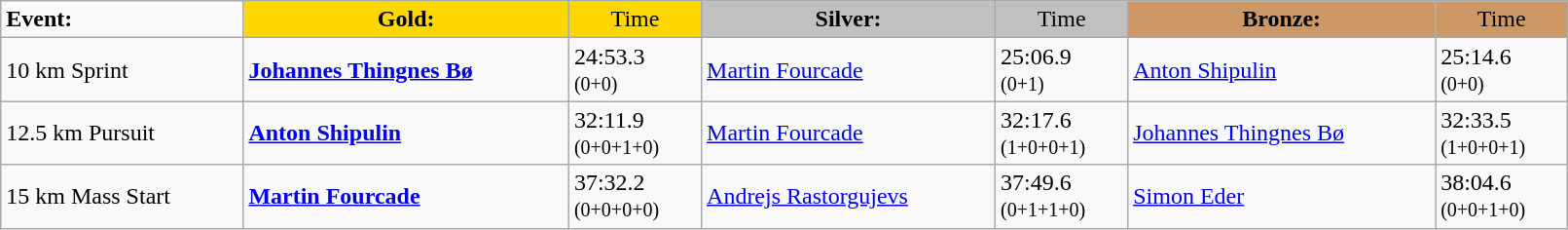<table class="wikitable" width=85%>
<tr>
<td><strong>Event:</strong></td>
<td style="text-align:center;background-color:gold;"><strong>Gold:</strong></td>
<td style="text-align:center;background-color:gold;">Time</td>
<td style="text-align:center;background-color:silver;"><strong>Silver:</strong></td>
<td style="text-align:center;background-color:silver;">Time</td>
<td style="text-align:center;background-color:#CC9966;"><strong>Bronze:</strong></td>
<td style="text-align:center;background-color:#CC9966;">Time</td>
</tr>
<tr>
<td>10 km Sprint<br></td>
<td><strong><a href='#'>Johannes Thingnes Bø</a></strong><br><small></small></td>
<td>24:53.3<br><small>(0+0)</small></td>
<td><a href='#'>Martin Fourcade</a><br><small></small></td>
<td>25:06.9<br><small>(0+1)</small></td>
<td><a href='#'>Anton Shipulin</a><br><small></small></td>
<td>25:14.6<br><small>(0+0)</small></td>
</tr>
<tr>
<td>12.5 km Pursuit<br></td>
<td><strong><a href='#'>Anton Shipulin</a></strong><br><small></small></td>
<td>32:11.9<br><small>(0+0+1+0)</small></td>
<td><a href='#'>Martin Fourcade</a><br><small></small></td>
<td>32:17.6<br><small>(1+0+0+1)</small></td>
<td><a href='#'>Johannes Thingnes Bø</a><br><small></small></td>
<td>32:33.5<br><small>(1+0+0+1)</small></td>
</tr>
<tr>
<td>15 km Mass Start<br></td>
<td><strong><a href='#'>Martin Fourcade</a></strong><br><small></small></td>
<td>37:32.2<br><small>(0+0+0+0)</small></td>
<td><a href='#'>Andrejs Rastorgujevs</a><br><small></small></td>
<td>37:49.6<br><small>(0+1+1+0)</small></td>
<td><a href='#'>Simon Eder</a><br><small></small></td>
<td>38:04.6<br><small>(0+0+1+0)</small></td>
</tr>
</table>
